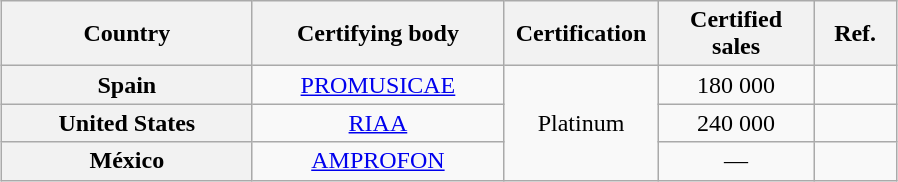<table class="wikitable sortable" style="text-align:center; margin:auto">
<tr>
<th style="width: 10em">Country</th>
<th style="width: 10em">Certifying body</th>
<th style="width: 06em">Certification</th>
<th style="width: 06em">Certified sales</th>
<th style="width: 03em">Ref.</th>
</tr>
<tr>
<th>Spain</th>
<td><a href='#'>PROMUSICAE</a></td>
<td rowspan="3">Platinum</td>
<td>180 000</td>
<td></td>
</tr>
<tr>
<th>United States</th>
<td><a href='#'>RIAA</a></td>
<td>240 000</td>
<td></td>
</tr>
<tr>
<th>México</th>
<td><a href='#'>AMPROFON</a></td>
<td>—</td>
<td></td>
</tr>
</table>
